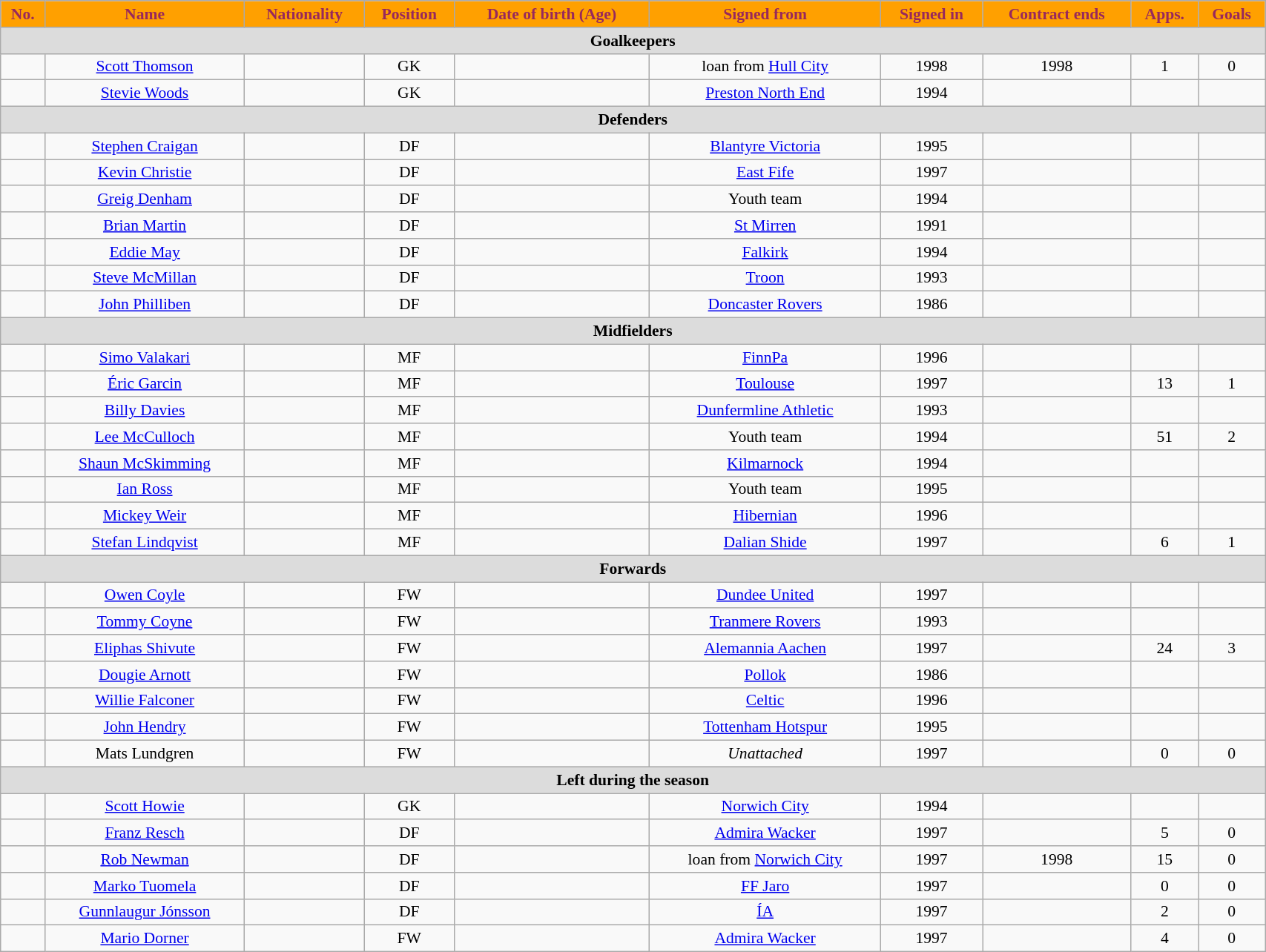<table class="wikitable"  style="text-align:center; font-size:90%; width:90%;">
<tr>
<th style="background:#ffa000; color:#98285c; text-align:center;">No.</th>
<th style="background:#ffa000; color:#98285c; text-align:center;">Name</th>
<th style="background:#ffa000; color:#98285c; text-align:center;">Nationality</th>
<th style="background:#ffa000; color:#98285c; text-align:center;">Position</th>
<th style="background:#ffa000; color:#98285c; text-align:center;">Date of birth (Age)</th>
<th style="background:#ffa000; color:#98285c; text-align:center;">Signed from</th>
<th style="background:#ffa000; color:#98285c; text-align:center;">Signed in</th>
<th style="background:#ffa000; color:#98285c; text-align:center;">Contract ends</th>
<th style="background:#ffa000; color:#98285c; text-align:center;">Apps.</th>
<th style="background:#ffa000; color:#98285c; text-align:center;">Goals</th>
</tr>
<tr>
<th colspan="11"  style="background:#dcdcdc; text-align:center;">Goalkeepers</th>
</tr>
<tr>
<td></td>
<td><a href='#'>Scott Thomson</a></td>
<td></td>
<td>GK</td>
<td></td>
<td>loan from <a href='#'>Hull City</a></td>
<td>1998</td>
<td>1998</td>
<td>1</td>
<td>0</td>
</tr>
<tr>
<td></td>
<td><a href='#'>Stevie Woods</a></td>
<td></td>
<td>GK</td>
<td></td>
<td><a href='#'>Preston North End</a></td>
<td>1994</td>
<td></td>
<td></td>
<td></td>
</tr>
<tr>
<th colspan="11"  style="background:#dcdcdc; text-align:center;">Defenders</th>
</tr>
<tr>
<td></td>
<td><a href='#'>Stephen Craigan</a></td>
<td></td>
<td>DF</td>
<td></td>
<td><a href='#'>Blantyre Victoria</a></td>
<td>1995</td>
<td></td>
<td></td>
<td></td>
</tr>
<tr>
<td></td>
<td><a href='#'>Kevin Christie</a></td>
<td></td>
<td>DF</td>
<td></td>
<td><a href='#'>East Fife</a></td>
<td>1997</td>
<td></td>
<td></td>
<td></td>
</tr>
<tr>
<td></td>
<td><a href='#'>Greig Denham</a></td>
<td></td>
<td>DF</td>
<td></td>
<td>Youth team</td>
<td>1994</td>
<td></td>
<td></td>
<td></td>
</tr>
<tr>
<td></td>
<td><a href='#'>Brian Martin</a></td>
<td></td>
<td>DF</td>
<td></td>
<td><a href='#'>St Mirren</a></td>
<td>1991</td>
<td></td>
<td></td>
<td></td>
</tr>
<tr>
<td></td>
<td><a href='#'>Eddie May</a></td>
<td></td>
<td>DF</td>
<td></td>
<td><a href='#'>Falkirk</a></td>
<td>1994</td>
<td></td>
<td></td>
<td></td>
</tr>
<tr>
<td></td>
<td><a href='#'>Steve McMillan</a></td>
<td></td>
<td>DF</td>
<td></td>
<td><a href='#'>Troon</a></td>
<td>1993</td>
<td></td>
<td></td>
<td></td>
</tr>
<tr>
<td></td>
<td><a href='#'>John Philliben</a></td>
<td></td>
<td>DF</td>
<td></td>
<td><a href='#'>Doncaster Rovers</a></td>
<td>1986</td>
<td></td>
<td></td>
<td></td>
</tr>
<tr>
<th colspan="11"  style="background:#dcdcdc; text-align:center;">Midfielders</th>
</tr>
<tr>
<td></td>
<td><a href='#'>Simo Valakari</a></td>
<td></td>
<td>MF</td>
<td></td>
<td><a href='#'>FinnPa</a></td>
<td>1996</td>
<td></td>
<td></td>
<td></td>
</tr>
<tr>
<td></td>
<td><a href='#'>Éric Garcin</a></td>
<td></td>
<td>MF</td>
<td></td>
<td><a href='#'>Toulouse</a></td>
<td>1997</td>
<td></td>
<td>13</td>
<td>1</td>
</tr>
<tr>
<td></td>
<td><a href='#'>Billy Davies</a></td>
<td></td>
<td>MF</td>
<td></td>
<td><a href='#'>Dunfermline Athletic</a></td>
<td>1993</td>
<td></td>
<td></td>
<td></td>
</tr>
<tr>
<td></td>
<td><a href='#'>Lee McCulloch</a></td>
<td></td>
<td>MF</td>
<td></td>
<td>Youth team</td>
<td>1994</td>
<td></td>
<td>51</td>
<td>2</td>
</tr>
<tr>
<td></td>
<td><a href='#'>Shaun McSkimming</a></td>
<td></td>
<td>MF</td>
<td></td>
<td><a href='#'>Kilmarnock</a></td>
<td>1994</td>
<td></td>
<td></td>
<td></td>
</tr>
<tr>
<td></td>
<td><a href='#'>Ian Ross</a></td>
<td></td>
<td>MF</td>
<td></td>
<td>Youth team</td>
<td>1995</td>
<td></td>
<td></td>
<td></td>
</tr>
<tr>
<td></td>
<td><a href='#'>Mickey Weir</a></td>
<td></td>
<td>MF</td>
<td></td>
<td><a href='#'>Hibernian</a></td>
<td>1996</td>
<td></td>
<td></td>
<td></td>
</tr>
<tr>
<td></td>
<td><a href='#'>Stefan Lindqvist</a></td>
<td></td>
<td>MF</td>
<td></td>
<td><a href='#'>Dalian Shide</a></td>
<td>1997</td>
<td></td>
<td>6</td>
<td>1</td>
</tr>
<tr>
<th colspan="11"  style="background:#dcdcdc; text-align:center;">Forwards</th>
</tr>
<tr>
<td></td>
<td><a href='#'>Owen Coyle</a></td>
<td></td>
<td>FW</td>
<td></td>
<td><a href='#'>Dundee United</a></td>
<td>1997</td>
<td></td>
<td></td>
<td></td>
</tr>
<tr>
<td></td>
<td><a href='#'>Tommy Coyne</a></td>
<td></td>
<td>FW</td>
<td></td>
<td><a href='#'>Tranmere Rovers</a></td>
<td>1993</td>
<td></td>
<td></td>
<td></td>
</tr>
<tr>
<td></td>
<td><a href='#'>Eliphas Shivute</a></td>
<td></td>
<td>FW</td>
<td></td>
<td><a href='#'>Alemannia Aachen</a></td>
<td>1997</td>
<td></td>
<td>24</td>
<td>3</td>
</tr>
<tr>
<td></td>
<td><a href='#'>Dougie Arnott</a></td>
<td></td>
<td>FW</td>
<td></td>
<td><a href='#'>Pollok</a></td>
<td>1986</td>
<td></td>
<td></td>
<td></td>
</tr>
<tr>
<td></td>
<td><a href='#'>Willie Falconer</a></td>
<td></td>
<td>FW</td>
<td></td>
<td><a href='#'>Celtic</a></td>
<td>1996</td>
<td></td>
<td></td>
<td></td>
</tr>
<tr>
<td></td>
<td><a href='#'>John Hendry</a></td>
<td></td>
<td>FW</td>
<td></td>
<td><a href='#'>Tottenham Hotspur</a></td>
<td>1995</td>
<td></td>
<td></td>
<td></td>
</tr>
<tr>
<td></td>
<td>Mats Lundgren</td>
<td></td>
<td>FW</td>
<td></td>
<td><em>Unattached</em></td>
<td>1997</td>
<td></td>
<td>0</td>
<td>0</td>
</tr>
<tr>
<th colspan="11"  style="background:#dcdcdc; text-align:center;">Left during the season</th>
</tr>
<tr>
<td></td>
<td><a href='#'>Scott Howie</a></td>
<td></td>
<td>GK</td>
<td></td>
<td><a href='#'>Norwich City</a></td>
<td>1994</td>
<td></td>
<td></td>
<td></td>
</tr>
<tr>
<td></td>
<td><a href='#'>Franz Resch</a></td>
<td></td>
<td>DF</td>
<td></td>
<td><a href='#'>Admira Wacker</a></td>
<td>1997</td>
<td></td>
<td>5</td>
<td>0</td>
</tr>
<tr>
<td></td>
<td><a href='#'>Rob Newman</a></td>
<td></td>
<td>DF</td>
<td></td>
<td>loan from <a href='#'>Norwich City</a></td>
<td>1997</td>
<td>1998</td>
<td>15</td>
<td>0</td>
</tr>
<tr>
<td></td>
<td><a href='#'>Marko Tuomela</a></td>
<td></td>
<td>DF</td>
<td></td>
<td><a href='#'>FF Jaro</a></td>
<td>1997</td>
<td></td>
<td>0</td>
<td>0</td>
</tr>
<tr>
<td></td>
<td><a href='#'>Gunnlaugur Jónsson</a></td>
<td></td>
<td>DF</td>
<td></td>
<td><a href='#'>ÍA</a></td>
<td>1997</td>
<td></td>
<td>2</td>
<td>0</td>
</tr>
<tr>
<td></td>
<td><a href='#'>Mario Dorner</a></td>
<td></td>
<td>FW</td>
<td></td>
<td><a href='#'>Admira Wacker</a></td>
<td>1997</td>
<td></td>
<td>4</td>
<td>0</td>
</tr>
</table>
